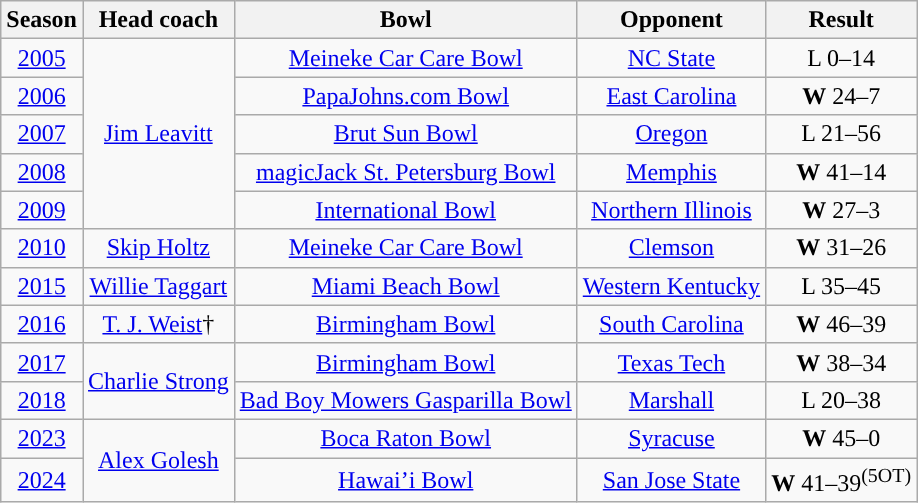<table class="wikitable sortable" style="text-align:center;">
<tr>
<th style="text-align:center;">Season</th>
<th style="text-align:center;">Head coach</th>
<th style="text-align:center;">Bowl</th>
<th style="text-align:center;">Opponent</th>
<th style="text-align:center;">Result</th>
</tr>
<tr>
<td><a href='#'>2005</a></td>
<td rowspan="5"><a href='#'>Jim Leavitt</a></td>
<td><a href='#'>Meineke Car Care Bowl</a></td>
<td><a href='#'>NC State</a></td>
<td>L 0–14</td>
</tr>
<tr>
<td><a href='#'>2006</a></td>
<td><a href='#'>PapaJohns.com Bowl</a></td>
<td><a href='#'>East Carolina</a></td>
<td><strong>W</strong> 24–7</td>
</tr>
<tr>
<td><a href='#'>2007</a></td>
<td><a href='#'>Brut Sun Bowl</a></td>
<td><a href='#'>Oregon</a></td>
<td>L 21–56</td>
</tr>
<tr>
<td><a href='#'>2008</a></td>
<td><a href='#'>magicJack St. Petersburg Bowl</a></td>
<td><a href='#'>Memphis</a></td>
<td><strong>W</strong> 41–14</td>
</tr>
<tr>
<td><a href='#'>2009</a></td>
<td><a href='#'>International Bowl</a></td>
<td><a href='#'>Northern Illinois</a></td>
<td><strong>W</strong> 27–3</td>
</tr>
<tr>
<td><a href='#'>2010</a></td>
<td><a href='#'>Skip Holtz</a></td>
<td><a href='#'>Meineke Car Care Bowl</a></td>
<td><a href='#'>Clemson</a></td>
<td><strong>W</strong> 31–26</td>
</tr>
<tr>
<td><a href='#'>2015</a></td>
<td><a href='#'>Willie Taggart</a></td>
<td><a href='#'>Miami Beach Bowl</a></td>
<td><a href='#'>Western Kentucky</a></td>
<td>L 35–45</td>
</tr>
<tr>
<td><a href='#'>2016</a></td>
<td><a href='#'>T. J. Weist</a>†</td>
<td><a href='#'>Birmingham Bowl</a></td>
<td><a href='#'>South Carolina</a></td>
<td><strong>W</strong> 46–39</td>
</tr>
<tr>
<td><a href='#'>2017</a></td>
<td rowspan="2"><a href='#'>Charlie Strong</a></td>
<td><a href='#'>Birmingham Bowl</a></td>
<td><a href='#'>Texas Tech</a></td>
<td><strong>W</strong> 38–34</td>
</tr>
<tr>
<td><a href='#'>2018</a></td>
<td><a href='#'>Bad Boy Mowers Gasparilla Bowl</a></td>
<td><a href='#'>Marshall</a></td>
<td>L 20–38</td>
</tr>
<tr>
<td><a href='#'>2023</a></td>
<td rowspan="2"><a href='#'>Alex Golesh</a></td>
<td><a href='#'>Boca Raton Bowl</a></td>
<td><a href='#'>Syracuse</a></td>
<td><strong>W</strong> 45–0</td>
</tr>
<tr>
<td><a href='#'>2024</a></td>
<td><a href='#'>Hawai’i Bowl</a></td>
<td><a href='#'>San Jose State</a></td>
<td><strong>W</strong> 41–39<sup>(5OT)</sup></td>
</tr>
</table>
